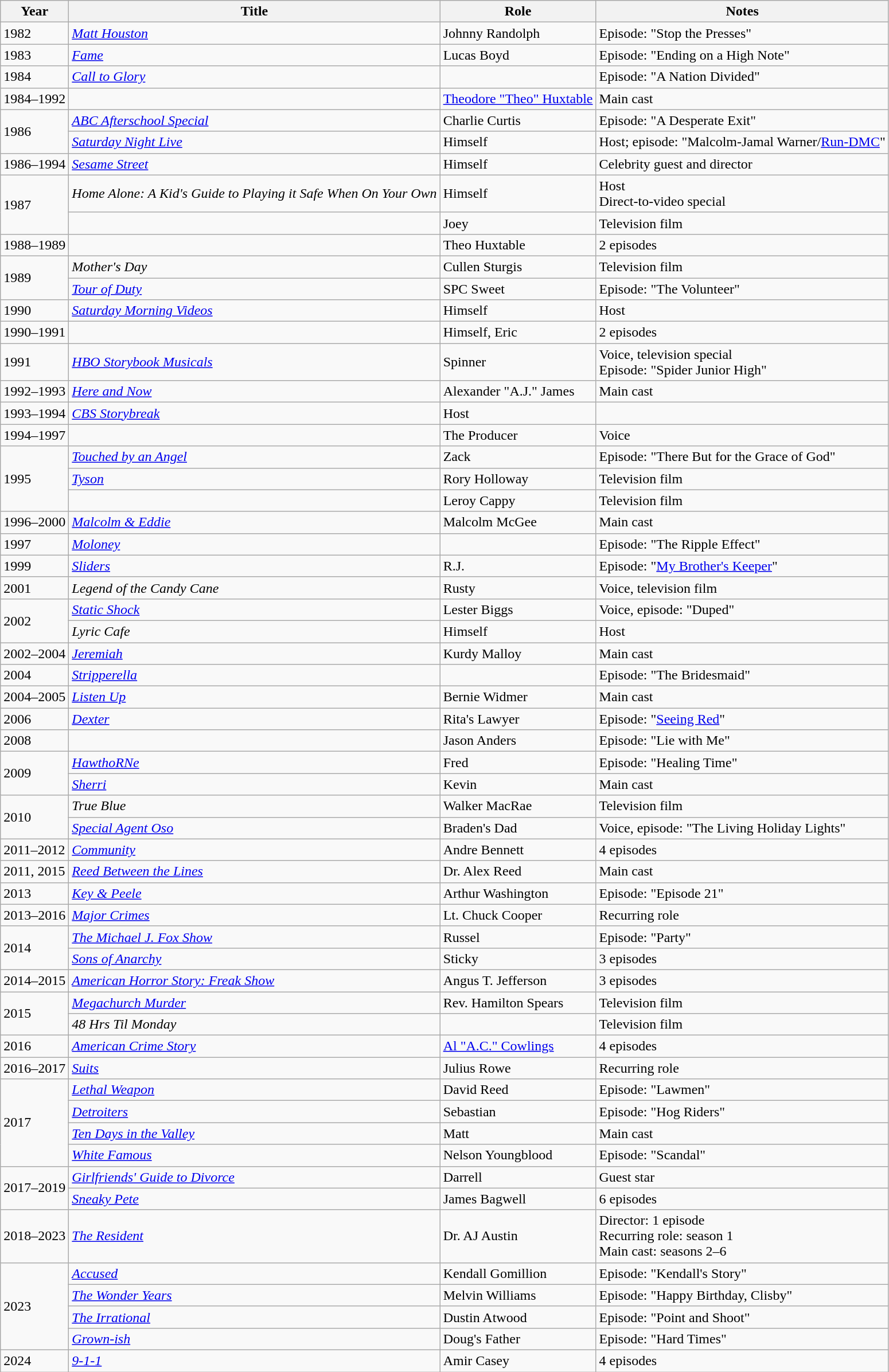<table class="wikitable sortable">
<tr>
<th>Year</th>
<th>Title</th>
<th>Role</th>
<th class="unsortable">Notes</th>
</tr>
<tr>
<td>1982</td>
<td><em><a href='#'>Matt Houston</a></em></td>
<td>Johnny Randolph</td>
<td>Episode: "Stop the Presses"</td>
</tr>
<tr>
<td>1983</td>
<td><em><a href='#'>Fame</a></em></td>
<td>Lucas Boyd</td>
<td>Episode: "Ending on a High Note"</td>
</tr>
<tr>
<td>1984</td>
<td><em><a href='#'>Call to Glory</a></em></td>
<td></td>
<td>Episode: "A Nation Divided"</td>
</tr>
<tr>
<td>1984–1992</td>
<td><em></em></td>
<td><a href='#'>Theodore "Theo" Huxtable</a></td>
<td>Main cast</td>
</tr>
<tr>
<td rowspan="2">1986</td>
<td><em><a href='#'>ABC Afterschool Special</a></em></td>
<td>Charlie Curtis</td>
<td>Episode: "A Desperate Exit"</td>
</tr>
<tr>
<td><em><a href='#'>Saturday Night Live</a></em></td>
<td>Himself</td>
<td>Host; episode: "Malcolm-Jamal Warner/<a href='#'>Run-DMC</a>"</td>
</tr>
<tr>
<td>1986–1994</td>
<td><em><a href='#'>Sesame Street</a></em></td>
<td>Himself</td>
<td>Celebrity guest and director</td>
</tr>
<tr>
<td rowspan="2">1987</td>
<td><em>Home Alone: A Kid's Guide to Playing it Safe When On Your Own</em></td>
<td>Himself</td>
<td>Host<br>Direct-to-video special</td>
</tr>
<tr>
<td><em></em></td>
<td>Joey</td>
<td>Television film</td>
</tr>
<tr>
<td>1988–1989</td>
<td><em></em></td>
<td>Theo Huxtable</td>
<td>2 episodes</td>
</tr>
<tr>
<td rowspan="2">1989</td>
<td><em>Mother's Day</em></td>
<td>Cullen Sturgis</td>
<td>Television film</td>
</tr>
<tr>
<td><em><a href='#'>Tour of Duty</a></em></td>
<td>SPC Sweet</td>
<td>Episode: "The Volunteer"</td>
</tr>
<tr>
<td>1990</td>
<td><em><a href='#'>Saturday Morning Videos</a></em></td>
<td>Himself</td>
<td>Host</td>
</tr>
<tr>
<td>1990–1991</td>
<td><em></em></td>
<td>Himself, Eric</td>
<td>2 episodes</td>
</tr>
<tr>
<td>1991</td>
<td><em><a href='#'>HBO Storybook Musicals</a></em></td>
<td>Spinner</td>
<td>Voice, television special<br>Episode: "Spider Junior High"</td>
</tr>
<tr>
<td>1992–1993</td>
<td><em><a href='#'>Here and Now</a></em></td>
<td>Alexander "A.J." James</td>
<td>Main cast</td>
</tr>
<tr>
<td>1993–1994</td>
<td><em><a href='#'>CBS Storybreak</a></em></td>
<td>Host</td>
<td></td>
</tr>
<tr>
<td>1994–1997</td>
<td><em></em></td>
<td>The Producer</td>
<td>Voice</td>
</tr>
<tr>
<td rowspan="3">1995</td>
<td><em><a href='#'>Touched by an Angel</a></em></td>
<td>Zack</td>
<td>Episode: "There But for the Grace of God"</td>
</tr>
<tr>
<td><em><a href='#'>Tyson</a></em></td>
<td>Rory Holloway</td>
<td>Television film</td>
</tr>
<tr>
<td><em></em></td>
<td>Leroy Cappy</td>
<td>Television film</td>
</tr>
<tr>
<td>1996–2000</td>
<td><em><a href='#'>Malcolm & Eddie</a></em></td>
<td>Malcolm McGee</td>
<td>Main cast</td>
</tr>
<tr>
<td>1997</td>
<td><em><a href='#'>Moloney</a></em></td>
<td></td>
<td>Episode: "The Ripple Effect"</td>
</tr>
<tr>
<td>1999</td>
<td><em><a href='#'>Sliders</a></em></td>
<td>R.J.</td>
<td>Episode: "<a href='#'>My Brother's Keeper</a>"</td>
</tr>
<tr>
<td>2001</td>
<td><em>Legend of the Candy Cane</em></td>
<td>Rusty</td>
<td>Voice, television film</td>
</tr>
<tr>
<td rowspan="2">2002</td>
<td><em><a href='#'>Static Shock</a></em></td>
<td>Lester Biggs</td>
<td>Voice, episode: "Duped"</td>
</tr>
<tr>
<td><em>Lyric Cafe</em></td>
<td>Himself</td>
<td>Host</td>
</tr>
<tr>
<td>2002–2004</td>
<td><em><a href='#'>Jeremiah</a></em></td>
<td>Kurdy Malloy</td>
<td>Main cast</td>
</tr>
<tr>
<td>2004</td>
<td><em><a href='#'>Stripperella</a></em></td>
<td></td>
<td>Episode: "The Bridesmaid"</td>
</tr>
<tr>
<td>2004–2005</td>
<td><em><a href='#'>Listen Up</a></em></td>
<td>Bernie Widmer</td>
<td>Main cast</td>
</tr>
<tr>
<td>2006</td>
<td><em><a href='#'>Dexter</a></em></td>
<td>Rita's Lawyer</td>
<td>Episode: "<a href='#'>Seeing Red</a>"</td>
</tr>
<tr>
<td>2008</td>
<td><em></em></td>
<td>Jason Anders</td>
<td>Episode: "Lie with Me"</td>
</tr>
<tr>
<td rowspan="2">2009</td>
<td><em><a href='#'>HawthoRNe</a></em></td>
<td>Fred</td>
<td>Episode: "Healing Time"</td>
</tr>
<tr>
<td><em><a href='#'>Sherri</a></em></td>
<td>Kevin</td>
<td>Main cast</td>
</tr>
<tr>
<td rowspan="2">2010</td>
<td><em>True Blue</em></td>
<td>Walker MacRae</td>
<td>Television film</td>
</tr>
<tr>
<td><em><a href='#'>Special Agent Oso</a></em></td>
<td>Braden's Dad</td>
<td>Voice, episode: "The Living Holiday Lights"</td>
</tr>
<tr>
<td>2011–2012</td>
<td><em><a href='#'>Community</a></em></td>
<td>Andre Bennett</td>
<td>4 episodes</td>
</tr>
<tr>
<td>2011, 2015</td>
<td><em><a href='#'>Reed Between the Lines</a></em></td>
<td>Dr. Alex Reed</td>
<td>Main cast</td>
</tr>
<tr>
<td>2013</td>
<td><em><a href='#'>Key & Peele</a></em></td>
<td>Arthur Washington</td>
<td>Episode: "Episode 21"</td>
</tr>
<tr>
<td>2013–2016</td>
<td><em><a href='#'>Major Crimes</a></em></td>
<td>Lt. Chuck Cooper</td>
<td>Recurring role</td>
</tr>
<tr>
<td rowspan="2">2014</td>
<td><em><a href='#'>The Michael J. Fox Show</a></em></td>
<td>Russel</td>
<td>Episode: "Party"</td>
</tr>
<tr>
<td><em><a href='#'>Sons of Anarchy</a></em></td>
<td>Sticky</td>
<td>3 episodes</td>
</tr>
<tr>
<td>2014–2015</td>
<td><em><a href='#'>American Horror Story: Freak Show</a></em></td>
<td>Angus T. Jefferson</td>
<td>3 episodes</td>
</tr>
<tr>
<td rowspan="2">2015</td>
<td><em><a href='#'>Megachurch Murder</a></em></td>
<td>Rev. Hamilton Spears</td>
<td>Television film</td>
</tr>
<tr>
<td><em>48 Hrs Til Monday</em></td>
<td></td>
<td>Television film</td>
</tr>
<tr>
<td>2016</td>
<td><em><a href='#'>American Crime Story</a></em></td>
<td><a href='#'>Al "A.C." Cowlings</a></td>
<td>4 episodes</td>
</tr>
<tr>
<td>2016–2017</td>
<td><em><a href='#'>Suits</a></em></td>
<td>Julius Rowe</td>
<td>Recurring role</td>
</tr>
<tr>
<td rowspan="4">2017</td>
<td><em><a href='#'>Lethal Weapon</a></em></td>
<td>David Reed</td>
<td>Episode: "Lawmen"</td>
</tr>
<tr>
<td><em><a href='#'>Detroiters</a></em></td>
<td>Sebastian</td>
<td>Episode: "Hog Riders"</td>
</tr>
<tr>
<td><em><a href='#'>Ten Days in the Valley</a></em></td>
<td>Matt</td>
<td>Main cast</td>
</tr>
<tr>
<td><em><a href='#'>White Famous</a></em></td>
<td>Nelson Youngblood</td>
<td>Episode: "Scandal"</td>
</tr>
<tr>
<td rowspan="2">2017–2019</td>
<td><em><a href='#'>Girlfriends' Guide to Divorce</a></em></td>
<td>Darrell</td>
<td>Guest star</td>
</tr>
<tr>
<td><em><a href='#'>Sneaky Pete</a></em></td>
<td>James Bagwell</td>
<td>6 episodes</td>
</tr>
<tr>
<td>2018–2023</td>
<td><em><a href='#'>The Resident</a></em></td>
<td>Dr. AJ Austin</td>
<td>Director: 1 episode<br>Recurring role: season 1<br>Main cast: seasons 2–6</td>
</tr>
<tr>
<td rowspan="4">2023</td>
<td><em><a href='#'>Accused</a></em></td>
<td>Kendall Gomillion</td>
<td>Episode: "Kendall's Story"</td>
</tr>
<tr>
<td><em><a href='#'>The Wonder Years</a></em></td>
<td>Melvin Williams</td>
<td>Episode: "Happy Birthday, Clisby"</td>
</tr>
<tr>
<td><em><a href='#'>The Irrational</a></em></td>
<td>Dustin Atwood</td>
<td>Episode: "Point and Shoot"</td>
</tr>
<tr>
<td><em><a href='#'>Grown-ish</a></em></td>
<td>Doug's Father</td>
<td>Episode: "Hard Times"</td>
</tr>
<tr>
<td>2024</td>
<td><em><a href='#'>9-1-1</a></em></td>
<td>Amir Casey</td>
<td>4 episodes</td>
</tr>
</table>
